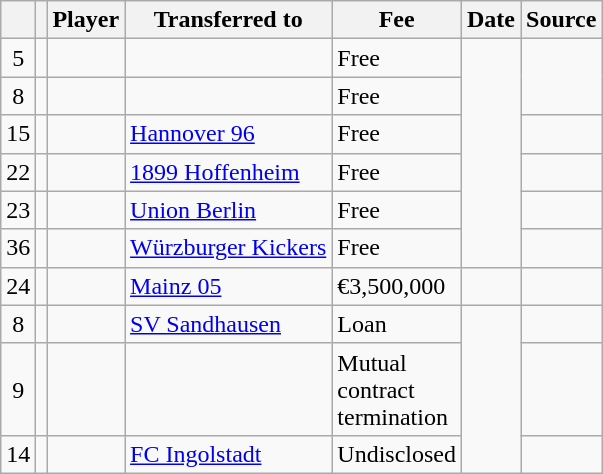<table class="wikitable plainrowheaders sortable">
<tr>
<th></th>
<th></th>
<th scope=col>Player</th>
<th>Transferred to</th>
<th !scope=col; style="width: 65px;">Fee</th>
<th scope=col>Date</th>
<th scope=col>Source</th>
</tr>
<tr>
<td align=center>5</td>
<td align=center></td>
<td></td>
<td></td>
<td>Free</td>
<td rowspan=6></td>
</tr>
<tr>
<td align=center>8</td>
<td align=center></td>
<td></td>
<td></td>
<td>Free</td>
</tr>
<tr>
<td align=center>15</td>
<td align=center></td>
<td></td>
<td> <a href='#'>Hannover 96</a></td>
<td>Free</td>
<td></td>
</tr>
<tr>
<td align=center>22</td>
<td align=center></td>
<td></td>
<td> <a href='#'>1899 Hoffenheim</a></td>
<td>Free</td>
<td></td>
</tr>
<tr>
<td align=center>23</td>
<td align=center></td>
<td></td>
<td> <a href='#'>Union Berlin</a></td>
<td>Free</td>
<td></td>
</tr>
<tr>
<td align=center>36</td>
<td align=center></td>
<td></td>
<td> <a href='#'>Würzburger Kickers</a></td>
<td>Free</td>
<td></td>
</tr>
<tr>
<td align=center>24</td>
<td align=center></td>
<td></td>
<td> <a href='#'>Mainz 05</a></td>
<td>€3,500,000</td>
<td></td>
<td></td>
</tr>
<tr>
<td align=center>8</td>
<td align=center></td>
<td></td>
<td> <a href='#'>SV Sandhausen</a></td>
<td>Loan</td>
<td rowspan=3></td>
<td></td>
</tr>
<tr>
<td align=center>9</td>
<td align=center></td>
<td></td>
<td></td>
<td>Mutual contract termination</td>
<td></td>
</tr>
<tr>
<td align=center>14</td>
<td align=center></td>
<td></td>
<td> <a href='#'>FC Ingolstadt</a></td>
<td>Undisclosed</td>
<td></td>
</tr>
</table>
